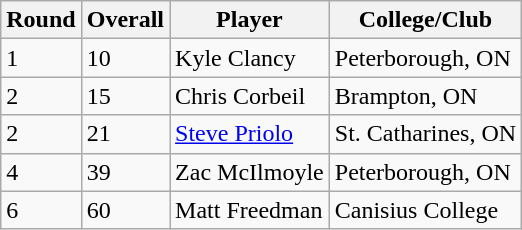<table class="wikitable">
<tr>
<th>Round</th>
<th>Overall</th>
<th>Player</th>
<th>College/Club</th>
</tr>
<tr>
<td>1</td>
<td>10</td>
<td>Kyle Clancy</td>
<td>Peterborough, ON</td>
</tr>
<tr>
<td>2</td>
<td>15</td>
<td>Chris Corbeil</td>
<td>Brampton, ON</td>
</tr>
<tr>
<td>2</td>
<td>21</td>
<td><a href='#'>Steve Priolo</a></td>
<td>St. Catharines, ON</td>
</tr>
<tr>
<td>4</td>
<td>39</td>
<td>Zac McIlmoyle</td>
<td>Peterborough, ON</td>
</tr>
<tr>
<td>6</td>
<td>60</td>
<td>Matt Freedman</td>
<td>Canisius College</td>
</tr>
</table>
